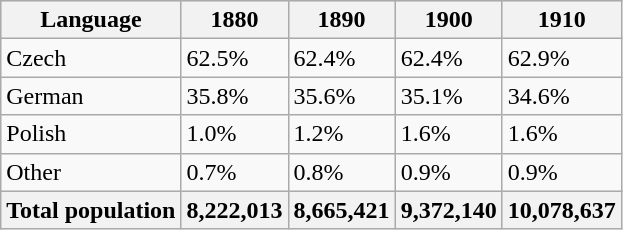<table class="wikitable">
<tr style="background:#e0e0e0;">
<th>Language</th>
<th>1880</th>
<th>1890</th>
<th>1900</th>
<th>1910</th>
</tr>
<tr>
<td>Czech</td>
<td>62.5%</td>
<td>62.4%</td>
<td>62.4%</td>
<td>62.9%</td>
</tr>
<tr>
<td>German</td>
<td>35.8%</td>
<td>35.6%</td>
<td>35.1%</td>
<td>34.6%</td>
</tr>
<tr>
<td>Polish</td>
<td>1.0%</td>
<td>1.2%</td>
<td>1.6%</td>
<td>1.6%</td>
</tr>
<tr>
<td>Other</td>
<td>0.7%</td>
<td>0.8%</td>
<td>0.9%</td>
<td>0.9%</td>
</tr>
<tr>
<th>Total population</th>
<th>8,222,013</th>
<th>8,665,421</th>
<th>9,372,140</th>
<th>10,078,637</th>
</tr>
</table>
